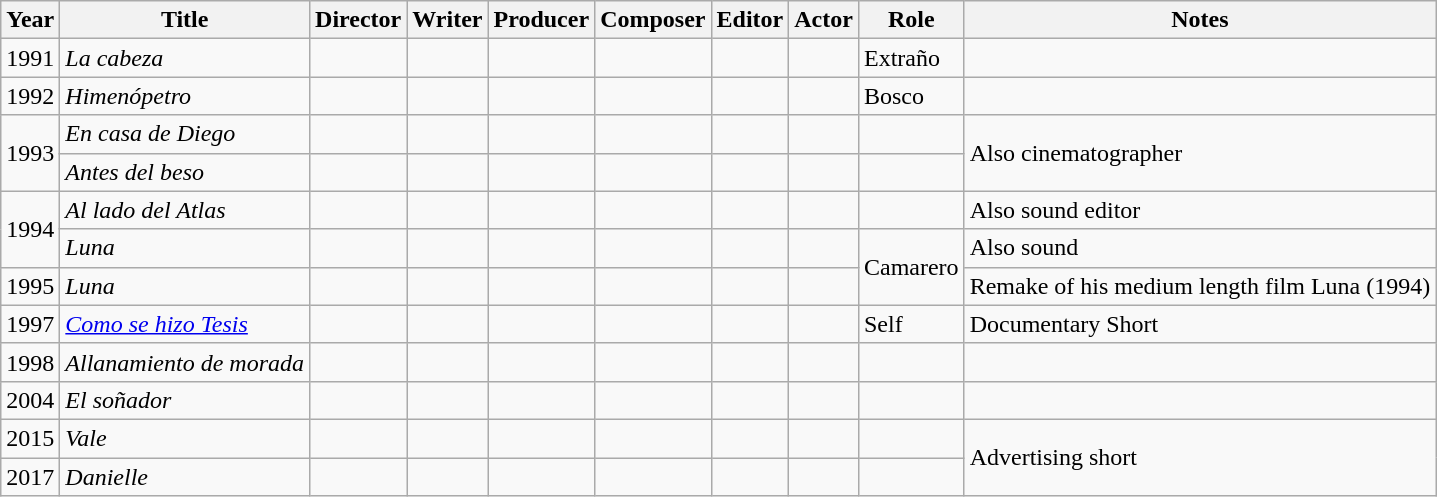<table class= "wikitable">
<tr>
<th style="width:26px;">Year</th>
<th>Title</th>
<th>Director</th>
<th>Writer</th>
<th>Producer</th>
<th>Composer</th>
<th>Editor</th>
<th>Actor</th>
<th>Role</th>
<th>Notes</th>
</tr>
<tr>
<td>1991</td>
<td><em>La cabeza</em></td>
<td></td>
<td></td>
<td></td>
<td></td>
<td></td>
<td></td>
<td>Extraño</td>
<td></td>
</tr>
<tr>
<td>1992</td>
<td><em>Himenópetro</em></td>
<td></td>
<td></td>
<td></td>
<td></td>
<td></td>
<td></td>
<td>Bosco</td>
<td></td>
</tr>
<tr>
<td rowspan=2>1993</td>
<td><em>En casa de Diego</em></td>
<td></td>
<td></td>
<td></td>
<td></td>
<td></td>
<td></td>
<td></td>
<td rowspan=2>Also cinematographer</td>
</tr>
<tr>
<td><em>Antes del beso</em></td>
<td></td>
<td></td>
<td></td>
<td></td>
<td></td>
<td></td>
<td></td>
</tr>
<tr>
<td rowspan=2>1994</td>
<td><em>Al lado del Atlas</em></td>
<td></td>
<td></td>
<td></td>
<td></td>
<td></td>
<td></td>
<td></td>
<td>Also sound editor</td>
</tr>
<tr>
<td><em>Luna</em></td>
<td></td>
<td></td>
<td></td>
<td></td>
<td></td>
<td></td>
<td rowspan=2>Camarero</td>
<td>Also sound</td>
</tr>
<tr>
<td>1995</td>
<td><em>Luna</em></td>
<td></td>
<td></td>
<td></td>
<td></td>
<td></td>
<td></td>
<td>Remake of his medium length film Luna (1994)</td>
</tr>
<tr>
<td>1997</td>
<td><em><a href='#'>Como se hizo Tesis</a></em></td>
<td></td>
<td></td>
<td></td>
<td></td>
<td></td>
<td></td>
<td>Self</td>
<td>Documentary Short</td>
</tr>
<tr>
<td>1998</td>
<td><em>Allanamiento de morada</em></td>
<td></td>
<td></td>
<td></td>
<td></td>
<td></td>
<td></td>
<td></td>
<td></td>
</tr>
<tr>
<td>2004</td>
<td><em>El soñador</em></td>
<td></td>
<td></td>
<td></td>
<td></td>
<td></td>
<td></td>
<td></td>
<td></td>
</tr>
<tr>
<td>2015</td>
<td><em>Vale</em></td>
<td></td>
<td></td>
<td></td>
<td></td>
<td></td>
<td></td>
<td></td>
<td rowspan="2">Advertising short</td>
</tr>
<tr>
<td>2017</td>
<td><em>Danielle</em></td>
<td></td>
<td></td>
<td></td>
<td></td>
<td></td>
<td></td>
<td></td>
</tr>
</table>
